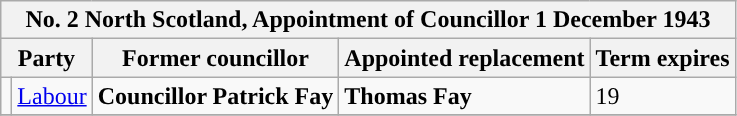<table class="wikitable">
<tr>
<th colspan="5"><strong>No. 2 North Scotland, Appointment of Councillor 1 December 1943</strong></th>
</tr>
<tr>
<th colspan="2">Party</th>
<th>Former councillor</th>
<th>Appointed replacement</th>
<th>Term expires</th>
</tr>
<tr>
<td style="background-color:"></td>
<td><a href='#'>Labour</a></td>
<td><strong>Councillor Patrick Fay</strong></td>
<td><strong>Thomas Fay</strong></td>
<td>19</td>
</tr>
<tr>
</tr>
</table>
